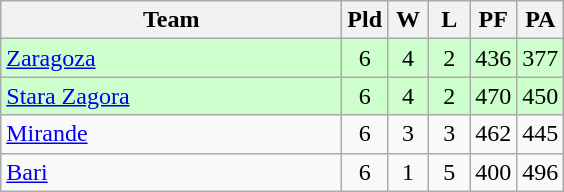<table class="wikitable" style="text-align:center">
<tr>
<th width=220>Team</th>
<th width=20>Pld</th>
<th width=20>W</th>
<th width=20>L</th>
<th width=20>PF</th>
<th width=20>PA</th>
</tr>
<tr bgcolor="#ccffcc">
<td align="left"> <a href='#'>Zaragoza</a></td>
<td>6</td>
<td>4</td>
<td>2</td>
<td>436</td>
<td>377</td>
</tr>
<tr bgcolor="#ccffcc">
<td align="left"> <a href='#'>Stara Zagora</a></td>
<td>6</td>
<td>4</td>
<td>2</td>
<td>470</td>
<td>450</td>
</tr>
<tr>
<td align="left"> <a href='#'>Mirande</a></td>
<td>6</td>
<td>3</td>
<td>3</td>
<td>462</td>
<td>445</td>
</tr>
<tr>
<td align="left"> <a href='#'>Bari</a></td>
<td>6</td>
<td>1</td>
<td>5</td>
<td>400</td>
<td>496</td>
</tr>
</table>
